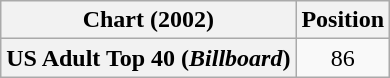<table class="wikitable plainrowheaders" style="text-align:center">
<tr>
<th scope="col">Chart (2002)</th>
<th scope="col">Position</th>
</tr>
<tr>
<th scope="row">US Adult Top 40 (<em>Billboard</em>)</th>
<td>86</td>
</tr>
</table>
